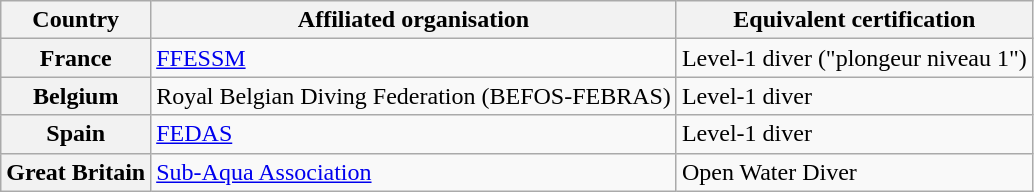<table class="wikitable plainrowheaders">
<tr>
<th scope="col">Country</th>
<th scope="col">Affiliated organisation </th>
<th scope="col">Equivalent certification</th>
</tr>
<tr>
<th scope="row">France</th>
<td><a href='#'>FFESSM</a></td>
<td>Level-1 diver ("plongeur niveau 1")</td>
</tr>
<tr>
<th scope="row">Belgium</th>
<td>Royal Belgian Diving Federation (BEFOS-FEBRAS)</td>
<td>Level-1 diver</td>
</tr>
<tr>
<th scope="row">Spain</th>
<td><a href='#'>FEDAS</a></td>
<td>Level-1 diver</td>
</tr>
<tr>
<th scope="row">Great Britain</th>
<td><a href='#'>Sub-Aqua Association</a></td>
<td>Open Water Diver </td>
</tr>
</table>
